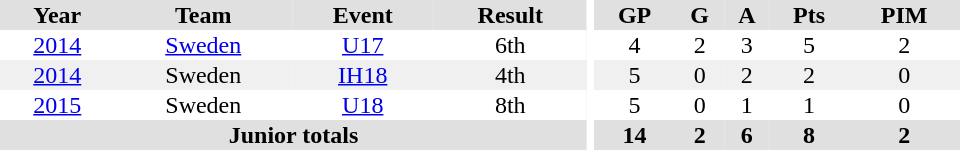<table border="0" cellpadding="1" cellspacing="0" ID="Table3" style="text-align:center; width:40em">
<tr ALIGN="center" bgcolor="#e0e0e0">
<th>Year</th>
<th>Team</th>
<th>Event</th>
<th>Result</th>
<th rowspan="99" bgcolor="#ffffff"></th>
<th>GP</th>
<th>G</th>
<th>A</th>
<th>Pts</th>
<th>PIM</th>
</tr>
<tr>
<td><a href='#'>2014</a></td>
<td><a href='#'>Sweden</a></td>
<td><a href='#'>U17</a></td>
<td>6th</td>
<td>4</td>
<td>2</td>
<td>3</td>
<td>5</td>
<td>2</td>
</tr>
<tr bgcolor="#f0f0f0">
<td><a href='#'>2014</a></td>
<td>Sweden</td>
<td><a href='#'>IH18</a></td>
<td>4th</td>
<td>5</td>
<td>0</td>
<td>2</td>
<td>2</td>
<td>0</td>
</tr>
<tr>
<td><a href='#'>2015</a></td>
<td>Sweden</td>
<td><a href='#'>U18</a></td>
<td>8th</td>
<td>5</td>
<td>0</td>
<td>1</td>
<td>1</td>
<td>0</td>
</tr>
<tr bgcolor="#e0e0e0">
<th colspan="4">Junior totals</th>
<th>14</th>
<th>2</th>
<th>6</th>
<th>8</th>
<th>2</th>
</tr>
</table>
